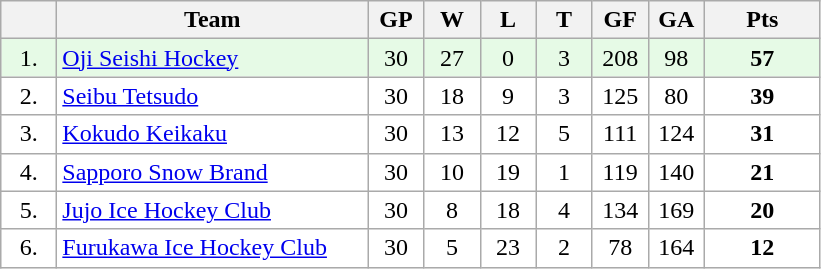<table class="wikitable">
<tr>
<th width="30"></th>
<th width="200">Team</th>
<th width="30">GP</th>
<th width="30">W</th>
<th width="30">L</th>
<th width="30">T</th>
<th width="30">GF</th>
<th width="30">GA</th>
<th width="70">Pts</th>
</tr>
<tr bgcolor="#e6fae6" align="center">
<td>1.</td>
<td align="left"><a href='#'>Oji Seishi Hockey</a></td>
<td>30</td>
<td>27</td>
<td>0</td>
<td>3</td>
<td>208</td>
<td>98</td>
<td><strong>57</strong></td>
</tr>
<tr bgcolor="#FFFFFF" align="center">
<td>2.</td>
<td align="left"><a href='#'>Seibu Tetsudo</a></td>
<td>30</td>
<td>18</td>
<td>9</td>
<td>3</td>
<td>125</td>
<td>80</td>
<td><strong>39</strong></td>
</tr>
<tr bgcolor="#FFFFFF" align="center">
<td>3.</td>
<td align="left"><a href='#'>Kokudo Keikaku</a></td>
<td>30</td>
<td>13</td>
<td>12</td>
<td>5</td>
<td>111</td>
<td>124</td>
<td><strong>31</strong></td>
</tr>
<tr bgcolor="#FFFFFF" align="center">
<td>4.</td>
<td align="left"><a href='#'>Sapporo Snow Brand</a></td>
<td>30</td>
<td>10</td>
<td>19</td>
<td>1</td>
<td>119</td>
<td>140</td>
<td><strong>21</strong></td>
</tr>
<tr bgcolor="#FFFFFF" align="center">
<td>5.</td>
<td align="left"><a href='#'>Jujo Ice Hockey Club</a></td>
<td>30</td>
<td>8</td>
<td>18</td>
<td>4</td>
<td>134</td>
<td>169</td>
<td><strong>20</strong></td>
</tr>
<tr bgcolor="#FFFFFF" align="center">
<td>6.</td>
<td align="left"><a href='#'>Furukawa Ice Hockey Club</a></td>
<td>30</td>
<td>5</td>
<td>23</td>
<td>2</td>
<td>78</td>
<td>164</td>
<td><strong>12</strong></td>
</tr>
</table>
